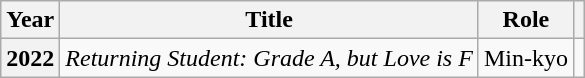<table class="wikitable plainrowheaders">
<tr>
<th scope="col">Year</th>
<th scope="col">Title</th>
<th scope="col">Role</th>
<th scope="col" class="unsortable"></th>
</tr>
<tr>
<th scope="row">2022</th>
<td><em>Returning Student: Grade A, but Love is F</em></td>
<td>Min-kyo</td>
<td></td>
</tr>
</table>
